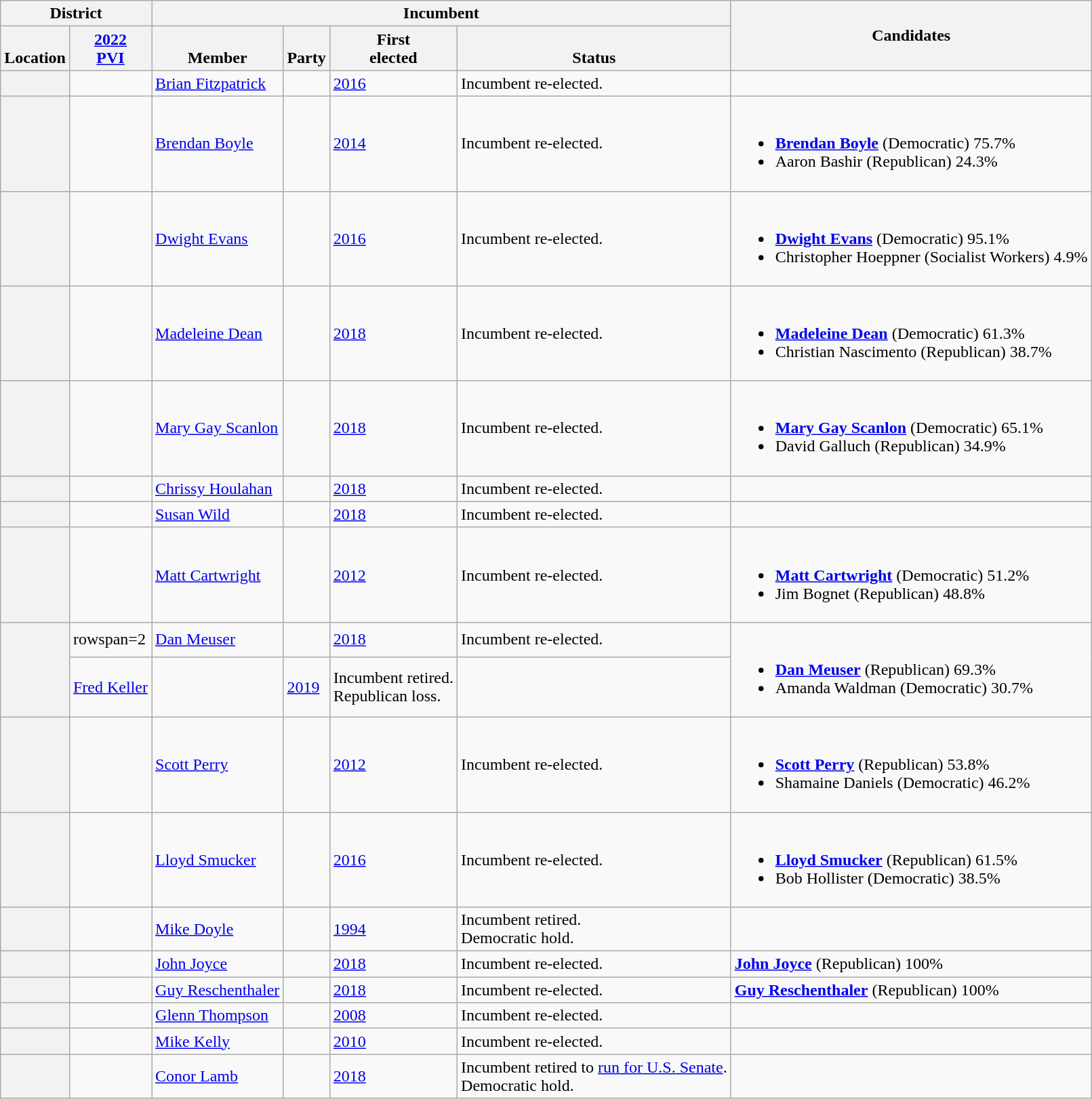<table class="wikitable sortable">
<tr>
<th colspan="2">District</th>
<th colspan="4">Incumbent</th>
<th rowspan="2" class="unsortable">Candidates</th>
</tr>
<tr valign="bottom">
<th>Location</th>
<th><a href='#'>2022<br>PVI</a></th>
<th>Member</th>
<th>Party</th>
<th>First<br>elected</th>
<th>Status</th>
</tr>
<tr>
<th></th>
<td></td>
<td><a href='#'>Brian Fitzpatrick</a></td>
<td></td>
<td><a href='#'>2016</a></td>
<td>Incumbent re-elected.</td>
<td nowrap=""></td>
</tr>
<tr>
<th></th>
<td></td>
<td><a href='#'>Brendan Boyle</a></td>
<td></td>
<td><a href='#'>2014</a></td>
<td>Incumbent re-elected.</td>
<td nowrap=""><br><ul><li> <strong><a href='#'>Brendan Boyle</a></strong> (Democratic) 75.7%</li><li>Aaron Bashir (Republican) 24.3%</li></ul></td>
</tr>
<tr>
<th></th>
<td></td>
<td><a href='#'>Dwight Evans</a></td>
<td></td>
<td><a href='#'>2016</a></td>
<td>Incumbent re-elected.</td>
<td nowrap=""><br><ul><li> <strong><a href='#'>Dwight Evans</a></strong> (Democratic) 95.1%</li><li>Christopher Hoeppner (Socialist Workers) 4.9%</li></ul></td>
</tr>
<tr>
<th></th>
<td></td>
<td><a href='#'>Madeleine Dean</a></td>
<td></td>
<td><a href='#'>2018</a></td>
<td>Incumbent re-elected.</td>
<td nowrap=""><br><ul><li> <strong><a href='#'>Madeleine Dean</a></strong> (Democratic) 61.3%</li><li>Christian Nascimento (Republican) 38.7%</li></ul></td>
</tr>
<tr>
<th></th>
<td></td>
<td><a href='#'>Mary Gay Scanlon</a></td>
<td></td>
<td><a href='#'>2018</a></td>
<td>Incumbent re-elected.</td>
<td nowrap=""><br><ul><li> <strong><a href='#'>Mary Gay Scanlon</a></strong> (Democratic) 65.1%</li><li>David Galluch (Republican) 34.9%</li></ul></td>
</tr>
<tr>
<th></th>
<td></td>
<td><a href='#'>Chrissy Houlahan</a></td>
<td></td>
<td><a href='#'>2018</a></td>
<td>Incumbent re-elected.</td>
<td nowrap=""></td>
</tr>
<tr>
<th></th>
<td></td>
<td><a href='#'>Susan Wild</a></td>
<td></td>
<td><a href='#'>2018</a></td>
<td>Incumbent re-elected.</td>
<td nowrap=""></td>
</tr>
<tr>
<th></th>
<td></td>
<td><a href='#'>Matt Cartwright</a></td>
<td></td>
<td><a href='#'>2012</a></td>
<td>Incumbent re-elected.</td>
<td nowrap=""><br><ul><li> <strong><a href='#'>Matt Cartwright</a></strong> (Democratic) 51.2%</li><li>Jim Bognet (Republican) 48.8%</li></ul></td>
</tr>
<tr>
<th rowspan=2></th>
<td>rowspan=2 </td>
<td><a href='#'>Dan Meuser</a></td>
<td></td>
<td><a href='#'>2018</a></td>
<td>Incumbent re-elected.</td>
<td rowspan=2 nowrap=""><br><ul><li> <strong><a href='#'>Dan Meuser</a></strong> (Republican) 69.3%</li><li>Amanda Waldman (Democratic) 30.7%</li></ul></td>
</tr>
<tr>
<td><a href='#'>Fred Keller</a><br></td>
<td></td>
<td><a href='#'>2019 </a></td>
<td>Incumbent retired.<br>Republican loss.</td>
</tr>
<tr>
<th></th>
<td></td>
<td><a href='#'>Scott Perry</a></td>
<td></td>
<td><a href='#'>2012</a></td>
<td>Incumbent re-elected.</td>
<td nowrap=""><br><ul><li> <strong><a href='#'>Scott Perry</a></strong> (Republican) 53.8%</li><li>Shamaine Daniels (Democratic) 46.2%</li></ul></td>
</tr>
<tr>
<th></th>
<td></td>
<td><a href='#'>Lloyd Smucker</a></td>
<td></td>
<td><a href='#'>2016</a></td>
<td>Incumbent re-elected.</td>
<td nowrap=""><br><ul><li> <strong><a href='#'>Lloyd Smucker</a></strong> (Republican) 61.5%</li><li>Bob Hollister (Democratic) 38.5%</li></ul></td>
</tr>
<tr>
<th></th>
<td></td>
<td><a href='#'>Mike Doyle</a><br></td>
<td></td>
<td><a href='#'>1994</a></td>
<td>Incumbent retired.<br>Democratic hold.</td>
<td nowrap=""></td>
</tr>
<tr>
<th></th>
<td></td>
<td><a href='#'>John Joyce</a></td>
<td></td>
<td><a href='#'>2018</a></td>
<td>Incumbent re-elected.</td>
<td nowrap=""> <strong><a href='#'>John Joyce</a></strong> (Republican) 100%</td>
</tr>
<tr>
<th></th>
<td></td>
<td><a href='#'>Guy Reschenthaler</a></td>
<td></td>
<td><a href='#'>2018</a></td>
<td>Incumbent re-elected.</td>
<td nowrap=""> <strong><a href='#'>Guy Reschenthaler</a></strong> (Republican) 100%</td>
</tr>
<tr>
<th></th>
<td></td>
<td><a href='#'>Glenn Thompson</a></td>
<td></td>
<td><a href='#'>2008</a></td>
<td>Incumbent re-elected.</td>
<td nowrap=""></td>
</tr>
<tr>
<th></th>
<td></td>
<td><a href='#'>Mike Kelly</a></td>
<td></td>
<td><a href='#'>2010</a></td>
<td>Incumbent re-elected.</td>
<td nowrap=""></td>
</tr>
<tr>
<th></th>
<td></td>
<td><a href='#'>Conor Lamb</a></td>
<td></td>
<td><a href='#'>2018 </a></td>
<td>Incumbent retired to <a href='#'>run for U.S. Senate</a>.<br>Democratic hold.</td>
<td nowrap=""></td>
</tr>
</table>
